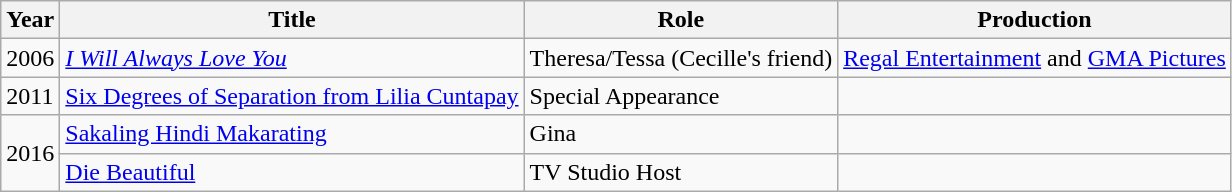<table class="wikitable">
<tr>
<th>Year</th>
<th>Title</th>
<th>Role</th>
<th>Production</th>
</tr>
<tr>
<td>2006</td>
<td><em><a href='#'>I Will Always Love You</a></em></td>
<td>Theresa/Tessa (Cecille's friend)</td>
<td><a href='#'>Regal Entertainment</a> and <a href='#'>GMA Pictures</a></td>
</tr>
<tr>
<td>2011</td>
<td><a href='#'>Six Degrees of Separation from Lilia Cuntapay</a></td>
<td>Special Appearance</td>
<td></td>
</tr>
<tr>
<td rowspan=2>2016</td>
<td><a href='#'>Sakaling Hindi Makarating</a></td>
<td>Gina</td>
<td></td>
</tr>
<tr>
<td><a href='#'>Die Beautiful</a></td>
<td>TV Studio Host</td>
<td></td>
</tr>
</table>
